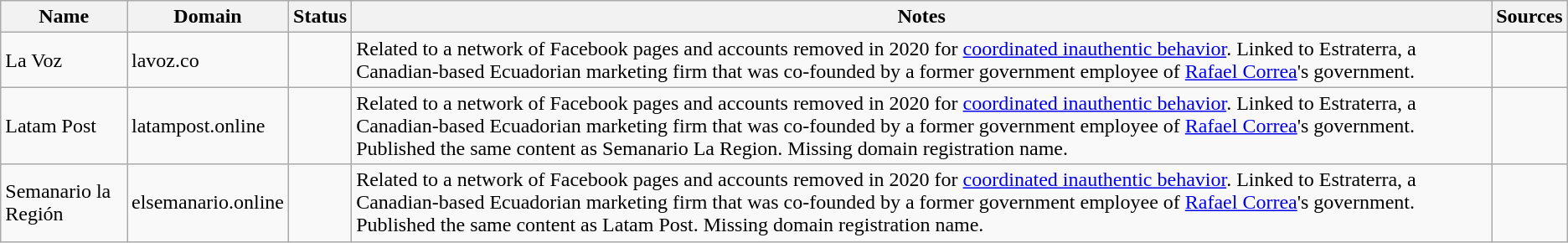<table class="wikitable sortable mw-collapsible">
<tr>
<th>Name</th>
<th>Domain</th>
<th>Status</th>
<th class="sortable">Notes</th>
<th class="unsortable">Sources</th>
</tr>
<tr>
<td>La Voz</td>
<td>lavoz.co</td>
<td></td>
<td>Related to a network of Facebook pages and accounts removed in 2020 for <a href='#'>coordinated inauthentic behavior</a>. Linked to Estraterra, a Canadian-based Ecuadorian marketing firm that was co-founded by a former government employee of <a href='#'>Rafael Correa</a>'s government.</td>
<td></td>
</tr>
<tr>
<td>Latam Post</td>
<td>latampost.online</td>
<td></td>
<td>Related to a network of Facebook pages and accounts removed in 2020 for <a href='#'>coordinated inauthentic behavior</a>. Linked to Estraterra, a Canadian-based Ecuadorian marketing firm that was co-founded by a former government employee of <a href='#'>Rafael Correa</a>'s government. Published the same content as Semanario La Region. Missing domain registration name.</td>
<td></td>
</tr>
<tr>
<td>Semanario la Región</td>
<td>elsemanario.online</td>
<td></td>
<td>Related to a network of Facebook pages and accounts removed in 2020 for <a href='#'>coordinated inauthentic behavior</a>. Linked to Estraterra, a Canadian-based Ecuadorian marketing firm that was co-founded by a former government employee of <a href='#'>Rafael Correa</a>'s government. Published the same content as Latam Post. Missing domain registration name.</td>
<td></td>
</tr>
</table>
